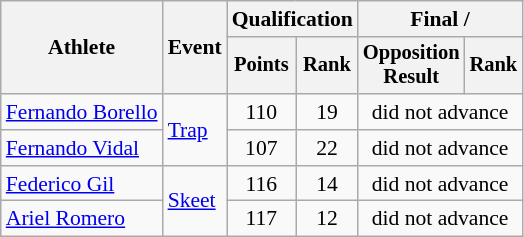<table class="wikitable" style="font-size:90%;text-align:center">
<tr>
<th rowspan=2>Athlete</th>
<th rowspan=2>Event</th>
<th colspan=2>Qualification</th>
<th colspan=2>Final / </th>
</tr>
<tr style=font-size:95%>
<th>Points</th>
<th>Rank</th>
<th>Opposition<br>Result</th>
<th>Rank</th>
</tr>
<tr>
<td style="text-align:left"><a href='#'>Fernando Borello</a></td>
<td style="text-align:left" rowspan=2><a href='#'>Trap</a></td>
<td>110</td>
<td>19</td>
<td colspan=2>did not advance</td>
</tr>
<tr>
<td style="text-align:left"><a href='#'>Fernando Vidal</a></td>
<td>107</td>
<td>22</td>
<td colspan=2>did not advance</td>
</tr>
<tr>
<td style="text-align:left"><a href='#'>Federico Gil</a></td>
<td style="text-align:left" rowspan=2><a href='#'>Skeet</a></td>
<td>116</td>
<td>14</td>
<td colspan=2>did not advance</td>
</tr>
<tr>
<td style="text-align:left"><a href='#'>Ariel Romero</a></td>
<td>117</td>
<td>12</td>
<td colspan=2>did not advance</td>
</tr>
</table>
